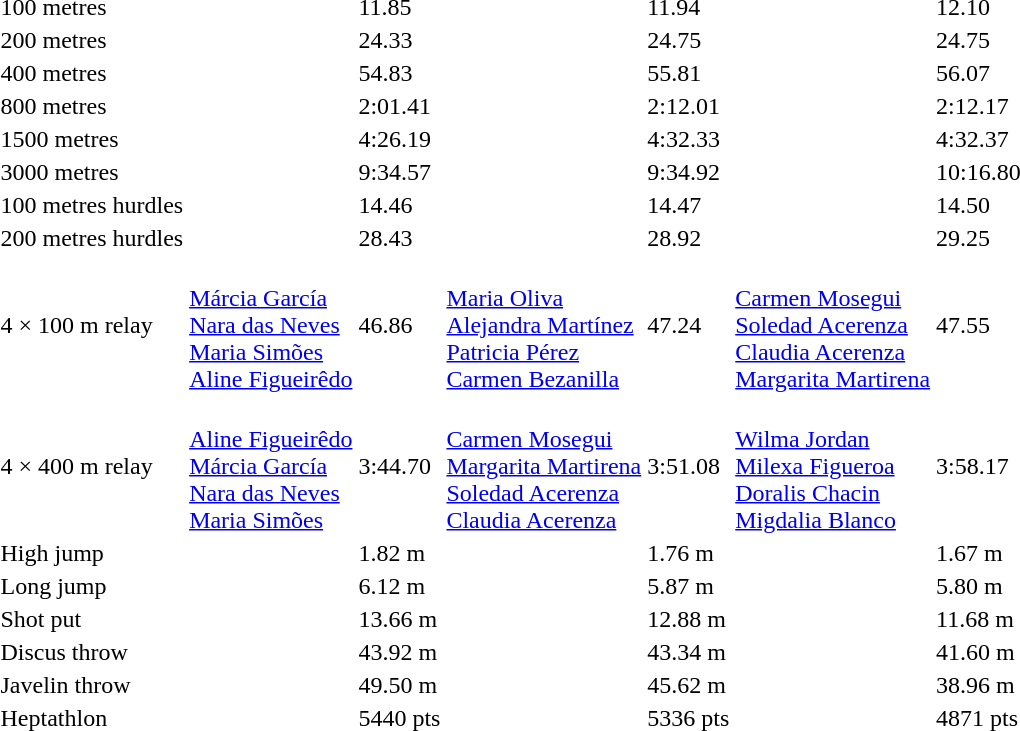<table>
<tr>
<td>100 metres</td>
<td></td>
<td>11.85</td>
<td></td>
<td>11.94</td>
<td></td>
<td>12.10</td>
</tr>
<tr>
<td>200 metres</td>
<td></td>
<td>24.33</td>
<td></td>
<td>24.75</td>
<td></td>
<td>24.75</td>
</tr>
<tr>
<td>400 metres</td>
<td></td>
<td>54.83</td>
<td></td>
<td>55.81</td>
<td></td>
<td>56.07</td>
</tr>
<tr>
<td>800 metres</td>
<td></td>
<td>2:01.41</td>
<td></td>
<td>2:12.01</td>
<td></td>
<td>2:12.17</td>
</tr>
<tr>
<td>1500 metres</td>
<td></td>
<td>4:26.19</td>
<td></td>
<td>4:32.33</td>
<td></td>
<td>4:32.37</td>
</tr>
<tr>
<td>3000 metres</td>
<td></td>
<td>9:34.57</td>
<td></td>
<td>9:34.92</td>
<td></td>
<td>10:16.80</td>
</tr>
<tr>
<td>100 metres hurdles</td>
<td></td>
<td>14.46</td>
<td></td>
<td>14.47</td>
<td></td>
<td>14.50</td>
</tr>
<tr>
<td>200 metres hurdles</td>
<td></td>
<td>28.43</td>
<td></td>
<td>28.92</td>
<td></td>
<td>29.25</td>
</tr>
<tr>
<td>4 × 100 m relay</td>
<td><br><a href='#'>Márcia García</a><br><a href='#'>Nara das Neves</a><br><a href='#'>Maria Simões</a><br><a href='#'>Aline Figueirêdo</a></td>
<td>46.86</td>
<td><br><a href='#'>Maria Oliva</a><br><a href='#'>Alejandra Martínez</a><br><a href='#'>Patricia Pérez</a><br><a href='#'>Carmen Bezanilla</a></td>
<td>47.24</td>
<td><br><a href='#'>Carmen Mosegui</a><br><a href='#'>Soledad Acerenza</a><br><a href='#'>Claudia Acerenza</a><br><a href='#'>Margarita Martirena</a></td>
<td>47.55</td>
</tr>
<tr>
<td>4 × 400 m relay</td>
<td><br><a href='#'>Aline Figueirêdo</a><br><a href='#'>Márcia García</a><br><a href='#'>Nara das Neves</a><br><a href='#'>Maria Simões</a></td>
<td>3:44.70</td>
<td><br><a href='#'>Carmen Mosegui</a><br><a href='#'>Margarita Martirena</a><br><a href='#'>Soledad Acerenza</a><br><a href='#'>Claudia Acerenza</a></td>
<td>3:51.08</td>
<td><br><a href='#'>Wilma Jordan</a><br><a href='#'>Milexa Figueroa</a><br><a href='#'>Doralis Chacin</a><br><a href='#'>Migdalia Blanco</a></td>
<td>3:58.17</td>
</tr>
<tr>
<td>High jump</td>
<td></td>
<td>1.82 m</td>
<td></td>
<td>1.76 m</td>
<td></td>
<td>1.67 m</td>
</tr>
<tr>
<td>Long jump</td>
<td></td>
<td>6.12 m</td>
<td></td>
<td>5.87 m</td>
<td></td>
<td>5.80 m</td>
</tr>
<tr>
<td>Shot put</td>
<td></td>
<td>13.66 m</td>
<td></td>
<td>12.88 m</td>
<td></td>
<td>11.68 m</td>
</tr>
<tr>
<td>Discus throw</td>
<td></td>
<td>43.92 m</td>
<td></td>
<td>43.34 m</td>
<td></td>
<td>41.60 m</td>
</tr>
<tr>
<td>Javelin throw</td>
<td></td>
<td>49.50 m</td>
<td></td>
<td>45.62 m</td>
<td></td>
<td>38.96 m</td>
</tr>
<tr>
<td>Heptathlon</td>
<td></td>
<td>5440 pts</td>
<td></td>
<td>5336 pts</td>
<td></td>
<td>4871 pts</td>
</tr>
</table>
